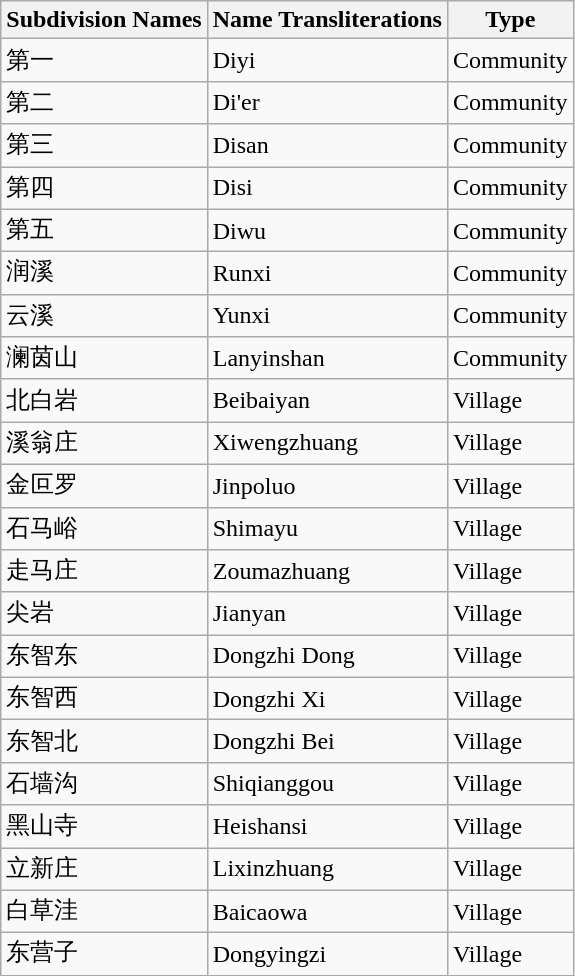<table class="wikitable sortable">
<tr>
<th>Subdivision Names</th>
<th>Name Transliterations</th>
<th>Type</th>
</tr>
<tr>
<td>第一</td>
<td>Diyi</td>
<td>Community</td>
</tr>
<tr>
<td>第二</td>
<td>Di'er</td>
<td>Community</td>
</tr>
<tr>
<td>第三</td>
<td>Disan</td>
<td>Community</td>
</tr>
<tr>
<td>第四</td>
<td>Disi</td>
<td>Community</td>
</tr>
<tr>
<td>第五</td>
<td>Diwu</td>
<td>Community</td>
</tr>
<tr>
<td>润溪</td>
<td>Runxi</td>
<td>Community</td>
</tr>
<tr>
<td>云溪</td>
<td>Yunxi</td>
<td>Community</td>
</tr>
<tr>
<td>澜茵山</td>
<td>Lanyinshan</td>
<td>Community</td>
</tr>
<tr>
<td>北白岩</td>
<td>Beibaiyan</td>
<td>Village</td>
</tr>
<tr>
<td>溪翁庄</td>
<td>Xiwengzhuang</td>
<td>Village</td>
</tr>
<tr>
<td>金叵罗</td>
<td>Jinpoluo</td>
<td>Village</td>
</tr>
<tr>
<td>石马峪</td>
<td>Shimayu</td>
<td>Village</td>
</tr>
<tr>
<td>走马庄</td>
<td>Zoumazhuang</td>
<td>Village</td>
</tr>
<tr>
<td>尖岩</td>
<td>Jianyan</td>
<td>Village</td>
</tr>
<tr>
<td>东智东</td>
<td>Dongzhi Dong</td>
<td>Village</td>
</tr>
<tr>
<td>东智西</td>
<td>Dongzhi Xi</td>
<td>Village</td>
</tr>
<tr>
<td>东智北</td>
<td>Dongzhi Bei</td>
<td>Village</td>
</tr>
<tr>
<td>石墙沟</td>
<td>Shiqianggou</td>
<td>Village</td>
</tr>
<tr>
<td>黑山寺</td>
<td>Heishansi</td>
<td>Village</td>
</tr>
<tr>
<td>立新庄</td>
<td>Lixinzhuang</td>
<td>Village</td>
</tr>
<tr>
<td>白草洼</td>
<td>Baicaowa</td>
<td>Village</td>
</tr>
<tr>
<td>东营子</td>
<td>Dongyingzi</td>
<td>Village</td>
</tr>
</table>
